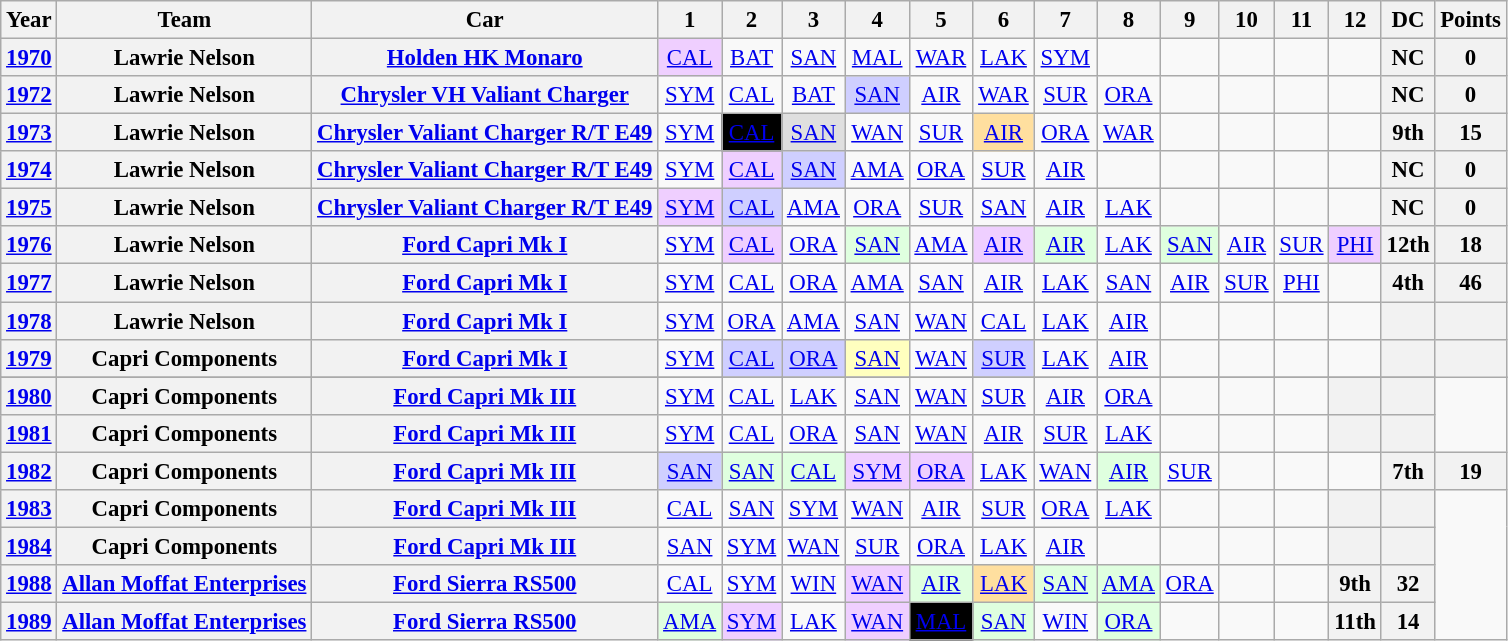<table class="wikitable" style="text-align:center; font-size:95%">
<tr>
<th>Year</th>
<th>Team</th>
<th>Car</th>
<th>1</th>
<th>2</th>
<th>3</th>
<th>4</th>
<th>5</th>
<th>6</th>
<th>7</th>
<th>8</th>
<th>9</th>
<th>10</th>
<th>11</th>
<th>12</th>
<th>DC</th>
<th>Points</th>
</tr>
<tr>
<th><a href='#'>1970</a></th>
<th>Lawrie Nelson</th>
<th><a href='#'>Holden HK Monaro</a></th>
<td style="background:#efcfff;"><a href='#'>CAL</a><br></td>
<td style="background:#;"><a href='#'>BAT</a><br></td>
<td style="background:#;"><a href='#'>SAN</a><br></td>
<td style="background:#;"><a href='#'>MAL</a><br></td>
<td style="background:#;"><a href='#'>WAR</a><br></td>
<td style="background:#;"><a href='#'>LAK</a><br></td>
<td><a href='#'>SYM</a><br></td>
<td></td>
<td></td>
<td></td>
<td></td>
<td></td>
<th>NC</th>
<th>0</th>
</tr>
<tr>
<th><a href='#'>1972</a></th>
<th>Lawrie Nelson</th>
<th><a href='#'>Chrysler VH Valiant Charger</a></th>
<td style="background:#;"><a href='#'>SYM</a><br></td>
<td style="background:#;"><a href='#'>CAL</a><br></td>
<td style="background:#;"><a href='#'>BAT</a><br></td>
<td style="background:#cfcfff;"><a href='#'>SAN</a><br></td>
<td style="background:#;"><a href='#'>AIR</a><br></td>
<td style="background:#;"><a href='#'>WAR</a><br></td>
<td style="background:#;"><a href='#'>SUR</a><br></td>
<td style="background:#;"><a href='#'>ORA</a><br></td>
<td></td>
<td></td>
<td></td>
<td></td>
<th>NC</th>
<th>0</th>
</tr>
<tr>
<th><a href='#'>1973</a></th>
<th>Lawrie Nelson</th>
<th><a href='#'>Chrysler Valiant Charger R/T E49</a></th>
<td style="background:#;"><a href='#'>SYM</a><br></td>
<td style="background:#000000; color:white";"><a href='#'>CAL</a><br></td>
<td style="background:#dfdfdf;"><a href='#'>SAN</a><br></td>
<td style="background:#;"><a href='#'>WAN</a><br></td>
<td style="background:#;"><a href='#'>SUR</a><br></td>
<td style="background:#ffdf9f;"><a href='#'>AIR</a><br></td>
<td style="background:#;"><a href='#'>ORA</a><br></td>
<td style="background:#;"><a href='#'>WAR</a><br></td>
<td></td>
<td></td>
<td></td>
<td></td>
<th>9th</th>
<th>15</th>
</tr>
<tr>
<th><a href='#'>1974</a></th>
<th>Lawrie Nelson</th>
<th><a href='#'>Chrysler Valiant Charger R/T E49</a></th>
<td style="background:#;"><a href='#'>SYM</a><br></td>
<td style="background:#efcfff;"><a href='#'>CAL</a><br></td>
<td style="background:#cfcfff;"><a href='#'>SAN</a><br></td>
<td><a href='#'>AMA</a><br></td>
<td style="background:#;"><a href='#'>ORA</a><br></td>
<td><a href='#'>SUR</a></td>
<td><a href='#'>AIR</a></td>
<td></td>
<td></td>
<td></td>
<td></td>
<td></td>
<th>NC</th>
<th>0</th>
</tr>
<tr>
<th><a href='#'>1975</a></th>
<th>Lawrie Nelson</th>
<th><a href='#'>Chrysler Valiant Charger R/T E49</a></th>
<td style="background:#efcfff;"><a href='#'>SYM</a><br></td>
<td style="background:#cfcfff;"><a href='#'>CAL</a><br></td>
<td><a href='#'>AMA</a></td>
<td><a href='#'>ORA</a></td>
<td><a href='#'>SUR</a></td>
<td><a href='#'>SAN</a></td>
<td><a href='#'>AIR</a></td>
<td><a href='#'>LAK</a></td>
<td></td>
<td></td>
<td></td>
<td></td>
<th>NC</th>
<th>0</th>
</tr>
<tr>
<th><a href='#'>1976</a></th>
<th>Lawrie Nelson</th>
<th><a href='#'>Ford Capri Mk I</a></th>
<td style="background:#;"><a href='#'>SYM</a><br></td>
<td style="background:#efcfff;"><a href='#'>CAL</a><br></td>
<td style="background:#;"><a href='#'>ORA</a><br></td>
<td style="background:#dfffdf;"><a href='#'>SAN</a><br></td>
<td style="background:#;"><a href='#'>AMA</a><br></td>
<td style="background:#efcfff;"><a href='#'>AIR</a><br></td>
<td style="background:#dfffdf;"><a href='#'>AIR</a><br></td>
<td style="background:#;"><a href='#'>LAK</a><br></td>
<td style="background:#dfffdf;"><a href='#'>SAN</a><br></td>
<td style="background:#;"><a href='#'>AIR</a><br></td>
<td style="background:#;"><a href='#'>SUR</a><br></td>
<td style="background:#efcfff;"><a href='#'>PHI</a><br></td>
<th>12th</th>
<th>18</th>
</tr>
<tr>
<th><a href='#'>1977</a></th>
<th>Lawrie Nelson</th>
<th><a href='#'>Ford Capri Mk I</a></th>
<td style="background:#;"><a href='#'>SYM</a><br></td>
<td style="background:#;"><a href='#'>CAL</a><br></td>
<td style="background:#;"><a href='#'>ORA</a><br></td>
<td style="background:#;"><a href='#'>AMA</a><br></td>
<td style="background:#;"><a href='#'>SAN</a><br></td>
<td style="background:#;"><a href='#'>AIR</a><br></td>
<td style="background:#;"><a href='#'>LAK</a><br></td>
<td style="background:#;"><a href='#'>SAN</a><br></td>
<td style="background:#;"><a href='#'>AIR</a><br></td>
<td style="background:#;"><a href='#'>SUR</a><br></td>
<td><a href='#'>PHI</a></td>
<td></td>
<th>4th</th>
<th>46</th>
</tr>
<tr>
<th><a href='#'>1978</a></th>
<th>Lawrie Nelson</th>
<th><a href='#'>Ford Capri Mk I</a></th>
<td style="background:#;"><a href='#'>SYM</a><br></td>
<td style="background:#;"><a href='#'>ORA</a><br></td>
<td style="background:#;"><a href='#'>AMA</a><br></td>
<td style="background:#"><a href='#'>SAN</a><br></td>
<td><a href='#'>WAN</a></td>
<td><a href='#'>CAL</a></td>
<td style="background:#;"><a href='#'>LAK</a><br></td>
<td style="background:#;"><a href='#'>AIR</a><br></td>
<td></td>
<td></td>
<td></td>
<td></td>
<th></th>
<th></th>
</tr>
<tr>
<th><a href='#'>1979</a></th>
<th>Capri Components</th>
<th><a href='#'>Ford Capri Mk I</a></th>
<td><a href='#'>SYM</a></td>
<td style="background:#cfcfff;"><a href='#'>CAL</a><br></td>
<td style="background:#cfcfff;"><a href='#'>ORA</a><br></td>
<td style="background:#ffffbf;"><a href='#'>SAN</a><br></td>
<td><a href='#'>WAN</a></td>
<td style="background:#cfcfff;"><a href='#'>SUR</a><br></td>
<td><a href='#'>LAK</a></td>
<td><a href='#'>AIR</a></td>
<td></td>
<td></td>
<td></td>
<td></td>
<th></th>
<th></th>
</tr>
<tr>
</tr>
<tr>
<th><a href='#'>1980</a></th>
<th>Capri Components</th>
<th><a href='#'>Ford Capri Mk III</a></th>
<td style="background:#;"><a href='#'>SYM</a><br></td>
<td style="background:#;"><a href='#'>CAL</a><br></td>
<td style="background:#;"><a href='#'>LAK</a><br></td>
<td style="background:#;"><a href='#'>SAN</a><br></td>
<td style="background:#;"><a href='#'>WAN</a><br></td>
<td style="background:#;"><a href='#'>SUR</a><br></td>
<td style="background:#;"><a href='#'>AIR</a><br></td>
<td style="background:#"><a href='#'>ORA</a><br></td>
<td></td>
<td></td>
<td></td>
<th></th>
<th></th>
</tr>
<tr>
<th><a href='#'>1981</a></th>
<th>Capri Components</th>
<th><a href='#'>Ford Capri Mk III</a></th>
<td><a href='#'>SYM</a></td>
<td><a href='#'>CAL</a></td>
<td style="background:#;"><a href='#'>ORA</a><br></td>
<td><a href='#'>SAN</a></td>
<td><a href='#'>WAN</a></td>
<td style="background:#;"><a href='#'>AIR</a><br></td>
<td style="background:#;"><a href='#'>SUR</a><br></td>
<td><a href='#'>LAK</a></td>
<td></td>
<td></td>
<td></td>
<th></th>
<th></th>
</tr>
<tr>
<th><a href='#'>1982</a></th>
<th>Capri Components</th>
<th><a href='#'>Ford Capri Mk III</a></th>
<td style="background:#cfcfff;"><a href='#'>SAN</a><br></td>
<td style="background:#dfffdf;"><a href='#'>SAN</a><br></td>
<td style="background:#dfffdf;"><a href='#'>CAL</a><br></td>
<td style="background:#efcfff;"><a href='#'>SYM</a><br></td>
<td style="background:#efcfff;"><a href='#'>ORA</a><br></td>
<td style="background:#;"><a href='#'>LAK</a><br></td>
<td style="background:#;"><a href='#'>WAN</a><br></td>
<td style="background:#dfffdf;"><a href='#'>AIR</a><br></td>
<td style="background:#;"><a href='#'>SUR</a><br></td>
<td></td>
<td></td>
<td></td>
<th>7th</th>
<th>19</th>
</tr>
<tr>
<th><a href='#'>1983</a></th>
<th>Capri Components</th>
<th><a href='#'>Ford Capri Mk III</a></th>
<td style="background:#;"><a href='#'>CAL</a><br></td>
<td style="background:#;"><a href='#'>SAN</a><br></td>
<td style="background:#;"><a href='#'>SYM</a><br></td>
<td style="background:#;"><a href='#'>WAN</a><br></td>
<td style="background:#;"><a href='#'>AIR</a><br></td>
<td style="background:#;"><a href='#'>SUR</a><br></td>
<td style="background:#;"><a href='#'>ORA</a><br></td>
<td style="background:#;"><a href='#'>LAK</a><br></td>
<td></td>
<td></td>
<td></td>
<th></th>
<th></th>
</tr>
<tr>
<th><a href='#'>1984</a></th>
<th>Capri Components</th>
<th><a href='#'>Ford Capri Mk III</a></th>
<td style="background:#;"><a href='#'>SAN</a><br></td>
<td style="background:#;"><a href='#'>SYM</a><br></td>
<td style="background:#;"><a href='#'>WAN</a><br></td>
<td style="background:#;"><a href='#'>SUR</a><br></td>
<td><a href='#'>ORA</a></td>
<td><a href='#'>LAK</a></td>
<td><a href='#'>AIR</a></td>
<td></td>
<td></td>
<td></td>
<td></td>
<th></th>
<th></th>
</tr>
<tr>
<th><a href='#'>1988</a></th>
<th><a href='#'>Allan Moffat Enterprises</a></th>
<th><a href='#'>Ford Sierra RS500</a></th>
<td><a href='#'>CAL</a></td>
<td><a href='#'>SYM</a></td>
<td><a href='#'>WIN</a></td>
<td style="background:#efcfff;"><a href='#'>WAN</a><br></td>
<td style="background:#dfffdf;"><a href='#'>AIR</a><br></td>
<td style="background:#ffdf9f;"><a href='#'>LAK</a><br></td>
<td style="background:#dfffdf;"><a href='#'>SAN</a><br></td>
<td style="background:#dfffdf;"><a href='#'>AMA</a><br></td>
<td><a href='#'>ORA</a><br></td>
<td></td>
<td></td>
<th>9th</th>
<th>32</th>
</tr>
<tr>
<th><a href='#'>1989</a></th>
<th><a href='#'>Allan Moffat Enterprises</a></th>
<th><a href='#'>Ford Sierra RS500</a></th>
<td style="background:#dfffdf;"><a href='#'>AMA</a><br></td>
<td style="background:#efcfff;"><a href='#'>SYM</a><br></td>
<td><a href='#'>LAK</a></td>
<td style="background:#efcfff;"><a href='#'>WAN</a><br></td>
<td style="background:#000000; color:white"><a href='#'>MAL</a><br></td>
<td style="background:#dfffdf;"><a href='#'>SAN</a><br></td>
<td><a href='#'>WIN</a></td>
<td style="background:#dfffdf;"><a href='#'>ORA</a><br></td>
<td></td>
<td></td>
<td></td>
<th>11th</th>
<th>14</th>
</tr>
</table>
